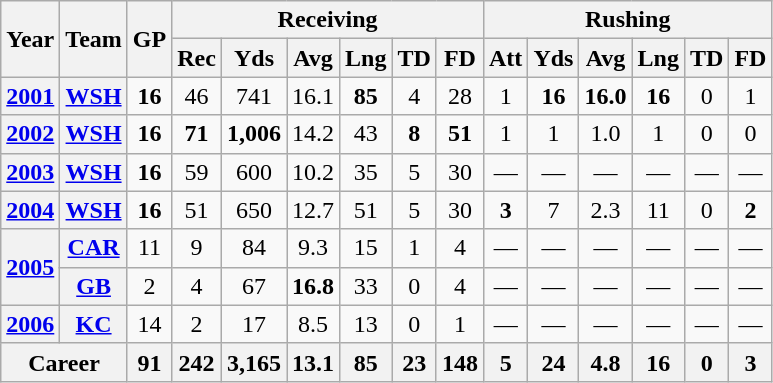<table class="wikitable" style="text-align:center;">
<tr>
<th rowspan="2">Year</th>
<th rowspan="2">Team</th>
<th rowspan="2">GP</th>
<th colspan="6">Receiving</th>
<th colspan="6">Rushing</th>
</tr>
<tr>
<th>Rec</th>
<th>Yds</th>
<th>Avg</th>
<th>Lng</th>
<th>TD</th>
<th>FD</th>
<th>Att</th>
<th>Yds</th>
<th>Avg</th>
<th>Lng</th>
<th>TD</th>
<th>FD</th>
</tr>
<tr>
<th><a href='#'>2001</a></th>
<th><a href='#'>WSH</a></th>
<td><strong>16</strong></td>
<td>46</td>
<td>741</td>
<td>16.1</td>
<td><strong>85</strong></td>
<td>4</td>
<td>28</td>
<td>1</td>
<td><strong>16</strong></td>
<td><strong>16.0</strong></td>
<td><strong>16</strong></td>
<td>0</td>
<td>1</td>
</tr>
<tr>
<th><a href='#'>2002</a></th>
<th><a href='#'>WSH</a></th>
<td><strong>16</strong></td>
<td><strong>71</strong></td>
<td><strong>1,006</strong></td>
<td>14.2</td>
<td>43</td>
<td><strong>8</strong></td>
<td><strong>51</strong></td>
<td>1</td>
<td>1</td>
<td>1.0</td>
<td>1</td>
<td>0</td>
<td>0</td>
</tr>
<tr>
<th><a href='#'>2003</a></th>
<th><a href='#'>WSH</a></th>
<td><strong>16</strong></td>
<td>59</td>
<td>600</td>
<td>10.2</td>
<td>35</td>
<td>5</td>
<td>30</td>
<td>—</td>
<td>—</td>
<td>—</td>
<td>—</td>
<td>—</td>
<td>—</td>
</tr>
<tr>
<th><a href='#'>2004</a></th>
<th><a href='#'>WSH</a></th>
<td><strong>16</strong></td>
<td>51</td>
<td>650</td>
<td>12.7</td>
<td>51</td>
<td>5</td>
<td>30</td>
<td><strong>3</strong></td>
<td>7</td>
<td>2.3</td>
<td>11</td>
<td>0</td>
<td><strong>2</strong></td>
</tr>
<tr>
<th rowspan="2"><a href='#'>2005</a></th>
<th><a href='#'>CAR</a></th>
<td>11</td>
<td>9</td>
<td>84</td>
<td>9.3</td>
<td>15</td>
<td>1</td>
<td>4</td>
<td>—</td>
<td>—</td>
<td>—</td>
<td>—</td>
<td>—</td>
<td>—</td>
</tr>
<tr>
<th><a href='#'>GB</a></th>
<td>2</td>
<td>4</td>
<td>67</td>
<td><strong>16.8</strong></td>
<td>33</td>
<td>0</td>
<td>4</td>
<td>—</td>
<td>—</td>
<td>—</td>
<td>—</td>
<td>—</td>
<td>—</td>
</tr>
<tr>
<th><a href='#'>2006</a></th>
<th><a href='#'>KC</a></th>
<td>14</td>
<td>2</td>
<td>17</td>
<td>8.5</td>
<td>13</td>
<td>0</td>
<td>1</td>
<td>—</td>
<td>—</td>
<td>—</td>
<td>—</td>
<td>—</td>
<td>—</td>
</tr>
<tr>
<th colspan="2">Career</th>
<th>91</th>
<th>242</th>
<th>3,165</th>
<th>13.1</th>
<th>85</th>
<th>23</th>
<th>148</th>
<th>5</th>
<th>24</th>
<th>4.8</th>
<th>16</th>
<th>0</th>
<th>3</th>
</tr>
</table>
